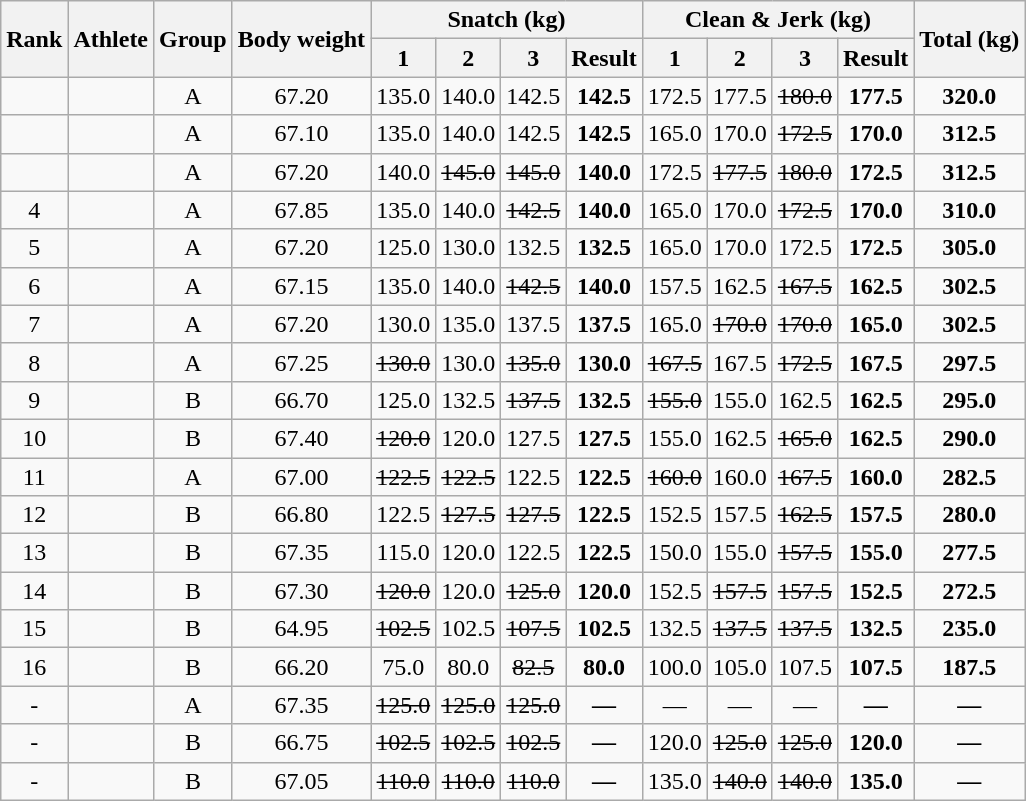<table class="wikitable" style="text-align:center;">
<tr>
<th rowspan="2">Rank</th>
<th rowspan="2">Athlete</th>
<th rowspan="2">Group</th>
<th rowspan="2">Body weight</th>
<th colspan="4">Snatch (kg)</th>
<th colspan="4">Clean & Jerk (kg)</th>
<th rowspan="2">Total (kg)</th>
</tr>
<tr>
<th>1</th>
<th>2</th>
<th>3</th>
<th>Result</th>
<th>1</th>
<th>2</th>
<th>3</th>
<th>Result</th>
</tr>
<tr>
<td></td>
<td align="left"></td>
<td>A</td>
<td>67.20</td>
<td>135.0</td>
<td>140.0</td>
<td>142.5</td>
<td><strong>142.5</strong></td>
<td>172.5</td>
<td>177.5</td>
<td><s>180.0</s></td>
<td><strong>177.5</strong></td>
<td><strong>320.0</strong></td>
</tr>
<tr>
<td></td>
<td align="left"></td>
<td>A</td>
<td>67.10</td>
<td>135.0</td>
<td>140.0</td>
<td>142.5</td>
<td><strong>142.5</strong></td>
<td>165.0</td>
<td>170.0</td>
<td><s>172.5</s></td>
<td><strong>170.0</strong></td>
<td><strong>312.5</strong></td>
</tr>
<tr>
<td></td>
<td align="left"></td>
<td>A</td>
<td>67.20</td>
<td>140.0</td>
<td><s>145.0</s></td>
<td><s>145.0</s></td>
<td><strong>140.0</strong></td>
<td>172.5</td>
<td><s>177.5</s></td>
<td><s>180.0</s></td>
<td><strong>172.5</strong></td>
<td><strong>312.5</strong></td>
</tr>
<tr>
<td>4</td>
<td align="left"></td>
<td>A</td>
<td>67.85</td>
<td>135.0</td>
<td>140.0</td>
<td><s>142.5</s></td>
<td><strong>140.0</strong></td>
<td>165.0</td>
<td>170.0</td>
<td><s>172.5</s></td>
<td><strong>170.0</strong></td>
<td><strong>310.0</strong></td>
</tr>
<tr>
<td>5</td>
<td align="left"></td>
<td>A</td>
<td>67.20</td>
<td>125.0</td>
<td>130.0</td>
<td>132.5</td>
<td><strong>132.5</strong></td>
<td>165.0</td>
<td>170.0</td>
<td>172.5</td>
<td><strong>172.5</strong></td>
<td><strong>305.0</strong></td>
</tr>
<tr>
<td>6</td>
<td align="left"></td>
<td>A</td>
<td>67.15</td>
<td>135.0</td>
<td>140.0</td>
<td><s>142.5</s></td>
<td><strong>140.0</strong></td>
<td>157.5</td>
<td>162.5</td>
<td><s>167.5</s></td>
<td><strong>162.5</strong></td>
<td><strong>302.5</strong></td>
</tr>
<tr>
<td>7</td>
<td align="left"></td>
<td>A</td>
<td>67.20</td>
<td>130.0</td>
<td>135.0</td>
<td>137.5</td>
<td><strong>137.5</strong></td>
<td>165.0</td>
<td><s>170.0</s></td>
<td><s>170.0</s></td>
<td><strong>165.0</strong></td>
<td><strong>302.5</strong></td>
</tr>
<tr>
<td>8</td>
<td align="left"></td>
<td>A</td>
<td>67.25</td>
<td><s>130.0</s></td>
<td>130.0</td>
<td><s>135.0</s></td>
<td><strong>130.0</strong></td>
<td><s>167.5</s></td>
<td>167.5</td>
<td><s>172.5</s></td>
<td><strong>167.5</strong></td>
<td><strong>297.5</strong></td>
</tr>
<tr>
<td>9</td>
<td align="left"></td>
<td>B</td>
<td>66.70</td>
<td>125.0</td>
<td>132.5</td>
<td><s>137.5</s></td>
<td><strong>132.5</strong></td>
<td><s>155.0</s></td>
<td>155.0</td>
<td>162.5</td>
<td><strong>162.5</strong></td>
<td><strong>295.0</strong></td>
</tr>
<tr>
<td>10</td>
<td align="left"></td>
<td>B</td>
<td>67.40</td>
<td><s>120.0</s></td>
<td>120.0</td>
<td>127.5</td>
<td><strong>127.5</strong></td>
<td>155.0</td>
<td>162.5</td>
<td><s>165.0</s></td>
<td><strong>162.5</strong></td>
<td><strong>290.0</strong></td>
</tr>
<tr>
<td>11</td>
<td align="left"></td>
<td>A</td>
<td>67.00</td>
<td><s>122.5</s></td>
<td><s>122.5</s></td>
<td>122.5</td>
<td><strong>122.5</strong></td>
<td><s>160.0</s></td>
<td>160.0</td>
<td><s>167.5</s></td>
<td><strong>160.0</strong></td>
<td><strong>282.5</strong></td>
</tr>
<tr>
<td>12</td>
<td align="left"></td>
<td>B</td>
<td>66.80</td>
<td>122.5</td>
<td><s>127.5</s></td>
<td><s>127.5</s></td>
<td><strong>122.5</strong></td>
<td>152.5</td>
<td>157.5</td>
<td><s>162.5</s></td>
<td><strong>157.5</strong></td>
<td><strong>280.0</strong></td>
</tr>
<tr>
<td>13</td>
<td align="left"></td>
<td>B</td>
<td>67.35</td>
<td>115.0</td>
<td>120.0</td>
<td>122.5</td>
<td><strong>122.5</strong></td>
<td>150.0</td>
<td>155.0</td>
<td><s>157.5</s></td>
<td><strong>155.0</strong></td>
<td><strong>277.5</strong></td>
</tr>
<tr>
<td>14</td>
<td align="left"></td>
<td>B</td>
<td>67.30</td>
<td><s>120.0</s></td>
<td>120.0</td>
<td><s>125.0</s></td>
<td><strong>120.0</strong></td>
<td>152.5</td>
<td><s>157.5</s></td>
<td><s>157.5</s></td>
<td><strong>152.5</strong></td>
<td><strong>272.5</strong></td>
</tr>
<tr>
<td>15</td>
<td align="left"></td>
<td>B</td>
<td>64.95</td>
<td><s>102.5</s></td>
<td>102.5</td>
<td><s>107.5</s></td>
<td><strong>102.5</strong></td>
<td>132.5</td>
<td><s>137.5</s></td>
<td><s>137.5</s></td>
<td><strong>132.5</strong></td>
<td><strong>235.0</strong></td>
</tr>
<tr>
<td>16</td>
<td align="left"></td>
<td>B</td>
<td>66.20</td>
<td>75.0</td>
<td>80.0</td>
<td><s>82.5</s></td>
<td><strong>80.0</strong></td>
<td>100.0</td>
<td>105.0</td>
<td>107.5</td>
<td><strong>107.5</strong></td>
<td><strong>187.5</strong></td>
</tr>
<tr>
<td>-</td>
<td align="left"></td>
<td>A</td>
<td>67.35</td>
<td><s>125.0</s></td>
<td><s>125.0</s></td>
<td><s>125.0</s></td>
<td><strong>—</strong></td>
<td>—</td>
<td>—</td>
<td>—</td>
<td><strong>—</strong></td>
<td><strong>—</strong></td>
</tr>
<tr>
<td>-</td>
<td align="left"></td>
<td>B</td>
<td>66.75</td>
<td><s>102.5</s></td>
<td><s>102.5</s></td>
<td><s>102.5</s></td>
<td><strong>—</strong></td>
<td>120.0</td>
<td><s>125.0</s></td>
<td><s>125.0</s></td>
<td><strong>120.0</strong></td>
<td><strong>—</strong></td>
</tr>
<tr>
<td>-</td>
<td align="left"></td>
<td>B</td>
<td>67.05</td>
<td><s>110.0</s></td>
<td><s>110.0</s></td>
<td><s>110.0</s></td>
<td><strong>—</strong></td>
<td>135.0</td>
<td><s>140.0</s></td>
<td><s>140.0</s></td>
<td><strong>135.0</strong></td>
<td><strong>—</strong></td>
</tr>
</table>
